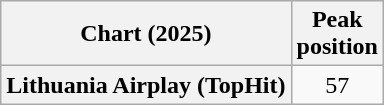<table class="wikitable plainrowheaders" style="text-align:center">
<tr>
<th scope="col">Chart (2025)</th>
<th scope="col">Peak<br>position</th>
</tr>
<tr>
<th scope="row">Lithuania Airplay (TopHit)</th>
<td>57</td>
</tr>
</table>
